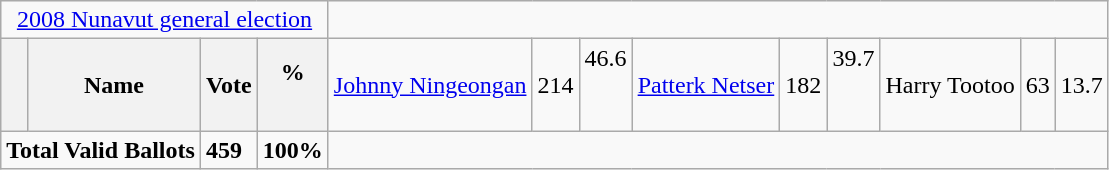<table class="wikitable">
<tr>
<td colspan=4 align=center><a href='#'>2008 Nunavut general election</a></td>
</tr>
<tr>
<th></th>
<th><strong>Name </strong></th>
<th><strong>Vote</strong></th>
<th><strong>%</strong><br><br></th>
<td><a href='#'>Johnny Ningeongan</a><br></td>
<td>214<br></td>
<td>46.6<br><br><br></td>
<td><a href='#'>Patterk Netser</a><br></td>
<td>182<br></td>
<td>39.7<br><br><br></td>
<td>Harry Tootoo<br></td>
<td>63<br></td>
<td>13.7<br></td>
</tr>
<tr>
<td colspan=2><strong>Total Valid Ballots</strong><br></td>
<td><strong>459</strong><br></td>
<td><strong>100%</strong><br></td>
</tr>
</table>
